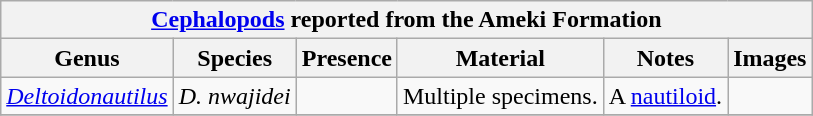<table class="wikitable" align="center">
<tr>
<th colspan="6" align="center"><a href='#'>Cephalopods</a> reported from the Ameki Formation</th>
</tr>
<tr>
<th>Genus</th>
<th>Species</th>
<th>Presence</th>
<th>Material</th>
<th>Notes</th>
<th>Images</th>
</tr>
<tr>
<td><em><a href='#'>Deltoidonautilus</a></em></td>
<td><em>D. nwajidei</em></td>
<td></td>
<td>Multiple specimens.</td>
<td>A <a href='#'>nautiloid</a>.</td>
<td></td>
</tr>
<tr>
</tr>
</table>
